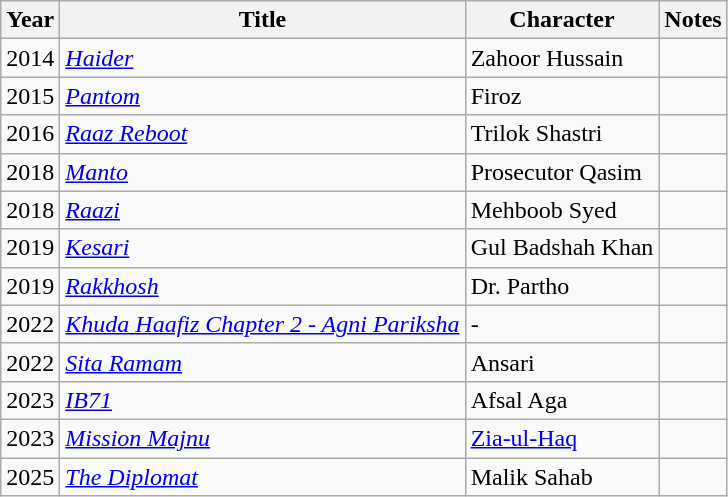<table class="wikitable sortable">
<tr>
<th>Year</th>
<th>Title</th>
<th>Character</th>
<th>Notes</th>
</tr>
<tr>
<td>2014</td>
<td><em><a href='#'>Haider</a></em></td>
<td>Zahoor Hussain</td>
<td></td>
</tr>
<tr>
<td>2015</td>
<td><em><a href='#'>Pantom</a></em></td>
<td>Firoz</td>
<td></td>
</tr>
<tr>
<td>2016</td>
<td><em><a href='#'>Raaz Reboot</a></em></td>
<td>Trilok Shastri</td>
<td></td>
</tr>
<tr>
<td>2018</td>
<td><em><a href='#'>Manto</a></em></td>
<td>Prosecutor Qasim</td>
<td></td>
</tr>
<tr>
<td>2018</td>
<td><em><a href='#'>Raazi</a></em></td>
<td>Mehboob Syed</td>
<td></td>
</tr>
<tr>
<td>2019</td>
<td><em><a href='#'>Kesari</a></em></td>
<td>Gul Badshah Khan</td>
<td></td>
</tr>
<tr>
<td>2019</td>
<td><em><a href='#'>Rakkhosh</a></em></td>
<td>Dr. Partho</td>
<td></td>
</tr>
<tr>
<td>2022</td>
<td><em><a href='#'>Khuda Haafiz Chapter 2 - Agni Pariksha</a></em></td>
<td>-</td>
<td></td>
</tr>
<tr>
<td>2022</td>
<td><em><a href='#'>Sita Ramam</a></em></td>
<td>Ansari</td>
<td></td>
</tr>
<tr>
<td>2023</td>
<td><em><a href='#'>IB71</a></em></td>
<td>Afsal Aga</td>
<td></td>
</tr>
<tr>
<td>2023</td>
<td><em><a href='#'>Mission Majnu</a></em></td>
<td><a href='#'>Zia-ul-Haq</a></td>
<td></td>
</tr>
<tr>
<td>2025</td>
<td><em><a href='#'>The Diplomat</a></em></td>
<td>Malik Sahab</td>
<td></td>
</tr>
</table>
